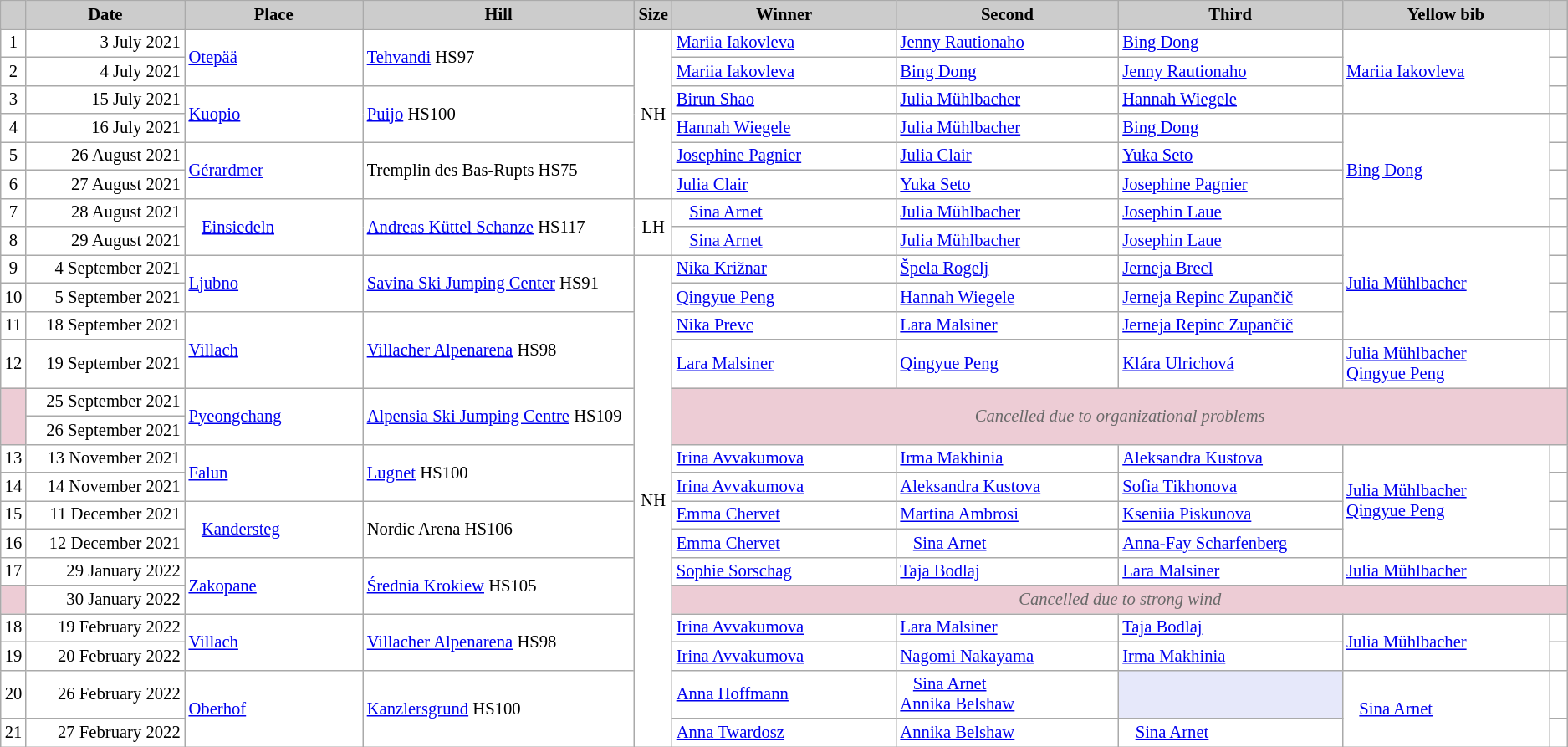<table class="wikitable plainrowheaders" style="background:#fff; font-size:86%; line-height:16px; border:grey solid 1px; border-collapse:collapse;">
<tr>
<th scope="col" style="background:#ccc; width=45 px;"></th>
<th scope="col" style="background:#ccc; width:130px;">Date</th>
<th scope="col" style="background:#ccc; width:150px;">Place</th>
<th scope="col" style="background:#ccc; width:240px;">Hill</th>
<th scope="col" style="background:#ccc; width:20px;">Size</th>
<th scope="col" style="background:#ccc; width:195px;">Winner</th>
<th scope="col" style="background:#ccc; width:195px;">Second</th>
<th scope="col" style="background:#ccc; width:195px;">Third</th>
<th scope="col" style="background:#ccc; width:180px;">Yellow bib</th>
<th scope="col" style="background:#ccc; width:10px;"></th>
</tr>
<tr>
<td style="text-align:center">1</td>
<td style="text-align:right">3 July 2021</td>
<td rowspan=2> <a href='#'>Otepää</a></td>
<td rowspan=2><a href='#'>Tehvandi</a> HS97</td>
<td rowspan=6 style="text-align:center">NH</td>
<td> <a href='#'>Mariia Iakovleva</a></td>
<td> <a href='#'>Jenny Rautionaho</a></td>
<td> <a href='#'>Bing Dong</a></td>
<td rowspan=3> <a href='#'>Mariia Iakovleva</a></td>
<td></td>
</tr>
<tr>
<td style="text-align:center">2</td>
<td style="text-align:right">4 July 2021</td>
<td> <a href='#'>Mariia Iakovleva</a></td>
<td> <a href='#'>Bing Dong</a></td>
<td> <a href='#'>Jenny Rautionaho</a></td>
<td></td>
</tr>
<tr>
<td style="text-align:center">3</td>
<td style="text-align:right">15 July 2021</td>
<td rowspan=2> <a href='#'>Kuopio</a></td>
<td rowspan=2><a href='#'>Puijo</a> HS100</td>
<td> <a href='#'>Birun Shao</a></td>
<td> <a href='#'>Julia Mühlbacher</a></td>
<td> <a href='#'>Hannah Wiegele</a></td>
<td></td>
</tr>
<tr>
<td style="text-align:center">4</td>
<td style="text-align:right">16 July 2021</td>
<td> <a href='#'>Hannah Wiegele</a></td>
<td> <a href='#'>Julia Mühlbacher</a></td>
<td> <a href='#'>Bing Dong</a></td>
<td rowspan=4> <a href='#'>Bing Dong</a></td>
<td></td>
</tr>
<tr>
<td style="text-align:center">5</td>
<td style="text-align:right">26 August 2021</td>
<td rowspan=2> <a href='#'>Gérardmer</a></td>
<td rowspan=2>Tremplin des Bas-Rupts HS75</td>
<td> <a href='#'>Josephine Pagnier</a></td>
<td> <a href='#'>Julia Clair</a></td>
<td> <a href='#'>Yuka Seto</a></td>
<td></td>
</tr>
<tr>
<td style="text-align:center">6</td>
<td style="text-align:right">27 August 2021</td>
<td> <a href='#'>Julia Clair</a></td>
<td> <a href='#'>Yuka Seto</a></td>
<td> <a href='#'>Josephine Pagnier</a></td>
<td></td>
</tr>
<tr>
<td style="text-align:center">7</td>
<td style="text-align:right">28 August 2021</td>
<td rowspan=2>   <a href='#'>Einsiedeln</a></td>
<td rowspan=2><a href='#'>Andreas Küttel Schanze</a> HS117</td>
<td rowspan=2 style="text-align:center">LH</td>
<td>   <a href='#'>Sina Arnet</a></td>
<td> <a href='#'>Julia Mühlbacher</a></td>
<td> <a href='#'>Josephin Laue</a></td>
<td></td>
</tr>
<tr>
<td style="text-align:center">8</td>
<td style="text-align:right">29 August 2021</td>
<td>   <a href='#'>Sina Arnet</a></td>
<td> <a href='#'>Julia Mühlbacher</a></td>
<td> <a href='#'>Josephin Laue</a></td>
<td rowspan=4> <a href='#'>Julia Mühlbacher</a></td>
<td></td>
</tr>
<tr>
<td style="text-align:center">9</td>
<td style="text-align:right">4 September 2021</td>
<td rowspan=2> <a href='#'>Ljubno</a></td>
<td rowspan=2><a href='#'>Savina Ski Jumping Center</a> HS91</td>
<td rowspan=16 style="text-align:center">NH</td>
<td> <a href='#'>Nika Križnar</a></td>
<td> <a href='#'>Špela Rogelj</a></td>
<td> <a href='#'>Jerneja Brecl</a></td>
<td></td>
</tr>
<tr>
<td style="text-align:center">10</td>
<td style="text-align:right">5 September 2021</td>
<td> <a href='#'>Qingyue Peng</a></td>
<td> <a href='#'>Hannah Wiegele</a></td>
<td> <a href='#'>Jerneja Repinc Zupančič</a></td>
<td></td>
</tr>
<tr>
<td style="text-align:center">11</td>
<td style="text-align:right">18 September 2021</td>
<td rowspan=2> <a href='#'>Villach</a></td>
<td rowspan=2><a href='#'>Villacher Alpenarena</a> HS98</td>
<td> <a href='#'>Nika Prevc</a></td>
<td> <a href='#'>Lara Malsiner</a></td>
<td> <a href='#'>Jerneja Repinc Zupančič</a></td>
<td></td>
</tr>
<tr>
<td style="text-align:center">12</td>
<td style="text-align:right">19 September 2021</td>
<td> <a href='#'>Lara Malsiner</a></td>
<td> <a href='#'>Qingyue Peng</a></td>
<td> <a href='#'>Klára Ulrichová</a></td>
<td> <a href='#'>Julia Mühlbacher</a><br> <a href='#'>Qingyue Peng</a></td>
<td></td>
</tr>
<tr>
<td rowspan="2" align="center" bgcolor="EDCCD5"></td>
<td style="text-align:right">25 September 2021</td>
<td rowspan=2> <a href='#'>Pyeongchang</a></td>
<td rowspan=2><a href='#'>Alpensia Ski Jumping Centre</a> HS109</td>
<td align="center" colspan="5" rowspan="2" bgcolor="EDCCD5" style=color:#696969><em>Cancelled due to organizational problems</em></td>
</tr>
<tr>
<td style="text-align:right">26 September 2021</td>
</tr>
<tr>
<td style="text-align:center">13</td>
<td style="text-align:right">13 November 2021</td>
<td rowspan=2> <a href='#'>Falun</a></td>
<td rowspan=2><a href='#'>Lugnet</a> HS100</td>
<td> <a href='#'>Irina Avvakumova</a></td>
<td> <a href='#'>Irma Makhinia</a></td>
<td> <a href='#'>Aleksandra Kustova</a></td>
<td rowspan=4> <a href='#'>Julia Mühlbacher</a><br> <a href='#'>Qingyue Peng</a></td>
<td></td>
</tr>
<tr>
<td style="text-align:center">14</td>
<td style="text-align:right">14 November 2021</td>
<td> <a href='#'>Irina Avvakumova</a></td>
<td> <a href='#'>Aleksandra Kustova</a></td>
<td> <a href='#'>Sofia Tikhonova</a></td>
<td></td>
</tr>
<tr>
<td style="text-align:center">15</td>
<td style="text-align:right">11 December 2021</td>
<td rowspan=2>   <a href='#'>Kandersteg</a></td>
<td rowspan=2>Nordic Arena HS106</td>
<td> <a href='#'>Emma Chervet</a></td>
<td> <a href='#'>Martina Ambrosi</a></td>
<td> <a href='#'>Kseniia Piskunova</a></td>
<td></td>
</tr>
<tr>
<td style="text-align:center">16</td>
<td style="text-align:right">12 December 2021</td>
<td> <a href='#'>Emma Chervet</a></td>
<td>   <a href='#'>Sina Arnet</a></td>
<td> <a href='#'>Anna-Fay Scharfenberg</a></td>
<td></td>
</tr>
<tr>
<td style="text-align:center">17</td>
<td style="text-align:right">29 January 2022</td>
<td rowspan=2> <a href='#'>Zakopane</a></td>
<td rowspan=2><a href='#'>Średnia Krokiew</a> HS105</td>
<td> <a href='#'>Sophie Sorschag</a></td>
<td> <a href='#'>Taja Bodlaj</a></td>
<td> <a href='#'>Lara Malsiner</a></td>
<td> <a href='#'>Julia Mühlbacher</a></td>
<td></td>
</tr>
<tr>
<td align="center" bgcolor="EDCCD5"></td>
<td style="text-align:right">30 January 2022</td>
<td align="center" colspan="5" bgcolor="EDCCD5" style=color:#696969><em>Cancelled due to strong wind</em></td>
</tr>
<tr>
<td style="text-align:center">18</td>
<td style="text-align:right">19 February 2022</td>
<td rowspan=2> <a href='#'>Villach</a></td>
<td rowspan=2><a href='#'>Villacher Alpenarena</a> HS98</td>
<td> <a href='#'>Irina Avvakumova</a></td>
<td> <a href='#'>Lara Malsiner</a></td>
<td> <a href='#'>Taja Bodlaj</a></td>
<td rowspan=2> <a href='#'>Julia Mühlbacher</a></td>
<td></td>
</tr>
<tr>
<td style="text-align:center">19</td>
<td style="text-align:right">20 February 2022</td>
<td> <a href='#'>Irina Avvakumova</a></td>
<td> <a href='#'>Nagomi Nakayama</a></td>
<td> <a href='#'>Irma Makhinia</a></td>
<td></td>
</tr>
<tr>
<td style="text-align:center">20</td>
<td style="text-align:right">26 February 2022</td>
<td rowspan=2> <a href='#'>Oberhof</a></td>
<td rowspan=2><a href='#'>Kanzlersgrund</a> HS100</td>
<td> <a href='#'>Anna Hoffmann</a></td>
<td>   <a href='#'>Sina Arnet</a><br> <a href='#'>Annika Belshaw</a></td>
<td bgcolor="E6E8FA"></td>
<td rowspan=2>   <a href='#'>Sina Arnet</a></td>
<td></td>
</tr>
<tr>
<td style="text-align:center">21</td>
<td style="text-align:right">27 February 2022</td>
<td> <a href='#'>Anna Twardosz</a></td>
<td> <a href='#'>Annika Belshaw</a></td>
<td>   <a href='#'>Sina Arnet</a></td>
<td></td>
</tr>
</table>
